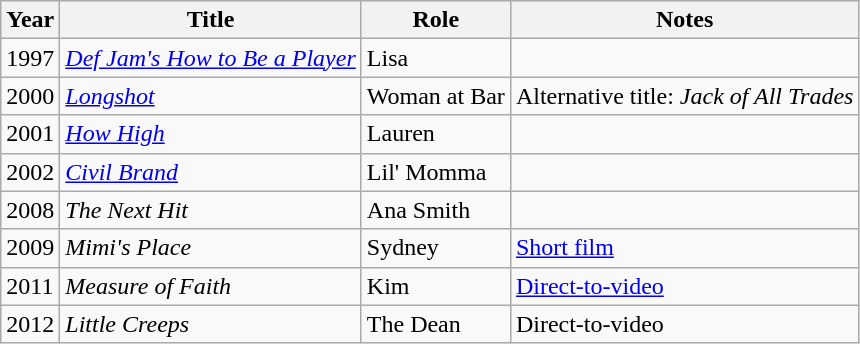<table class = "wikitable sortable">
<tr>
<th>Year</th>
<th>Title</th>
<th>Role</th>
<th class="unsortable">Notes</th>
</tr>
<tr>
<td>1997</td>
<td><em><a href='#'>Def Jam's How to Be a Player</a></em></td>
<td>Lisa</td>
<td></td>
</tr>
<tr>
<td>2000</td>
<td><em><a href='#'>Longshot</a></em></td>
<td>Woman at Bar</td>
<td>Alternative title: <em>Jack of All Trades</em></td>
</tr>
<tr>
<td>2001</td>
<td><em><a href='#'>How High</a></em></td>
<td>Lauren</td>
<td></td>
</tr>
<tr>
<td>2002</td>
<td><em><a href='#'>Civil Brand</a></em></td>
<td>Lil' Momma</td>
<td></td>
</tr>
<tr>
<td>2008</td>
<td><em>The Next Hit</em></td>
<td>Ana Smith</td>
<td></td>
</tr>
<tr>
<td>2009</td>
<td><em>Mimi's Place</em></td>
<td>Sydney</td>
<td><a href='#'>Short film</a></td>
</tr>
<tr>
<td>2011</td>
<td><em>Measure of Faith</em></td>
<td>Kim</td>
<td><a href='#'>Direct-to-video</a></td>
</tr>
<tr>
<td>2012</td>
<td><em>Little Creeps</em></td>
<td>The Dean</td>
<td>Direct-to-video</td>
</tr>
</table>
